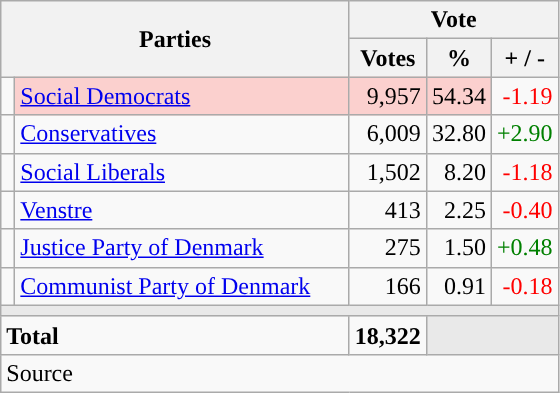<table class="wikitable" style="text-align:right;">
<tr>
<th style="text-align:centre;" rowspan="2" colspan="2" width="225">Parties</th>
<th colspan="3">Vote</th>
</tr>
<tr>
<th width="15">Votes</th>
<th width="15">%</th>
<th width="15">+ / -</th>
</tr>
<tr>
<td width="2" style="color:inherit;background:"></td>
<td bgcolor=#fbd0ce  align="left"><a href='#'>Social Democrats</a></td>
<td bgcolor=#fbd0ce>9,957</td>
<td bgcolor=#fbd0ce>54.34</td>
<td style=color:red;>-1.19</td>
</tr>
<tr>
<td width="2" style="color:inherit;background:"></td>
<td align="left"><a href='#'>Conservatives</a></td>
<td>6,009</td>
<td>32.80</td>
<td style=color:green;>+2.90</td>
</tr>
<tr>
<td width="2" style="color:inherit;background:"></td>
<td align="left"><a href='#'>Social Liberals</a></td>
<td>1,502</td>
<td>8.20</td>
<td style=color:red;>-1.18</td>
</tr>
<tr>
<td width="2" style="color:inherit;background:"></td>
<td align="left"><a href='#'>Venstre</a></td>
<td>413</td>
<td>2.25</td>
<td style=color:red;>-0.40</td>
</tr>
<tr>
<td width="2" style="color:inherit;background:"></td>
<td align="left"><a href='#'>Justice Party of Denmark</a></td>
<td>275</td>
<td>1.50</td>
<td style=color:green;>+0.48</td>
</tr>
<tr>
<td width="2" style="color:inherit;background:"></td>
<td align="left"><a href='#'>Communist Party of Denmark</a></td>
<td>166</td>
<td>0.91</td>
<td style=color:red;>-0.18</td>
</tr>
<tr>
<td colspan="7" bgcolor="#E9E9E9"></td>
</tr>
<tr>
<td align="left" colspan="2"><strong>Total</strong></td>
<td><strong>18,322</strong></td>
<td bgcolor="#E9E9E9" colspan="2"></td>
</tr>
<tr>
<td align="left" colspan="6">Source</td>
</tr>
</table>
